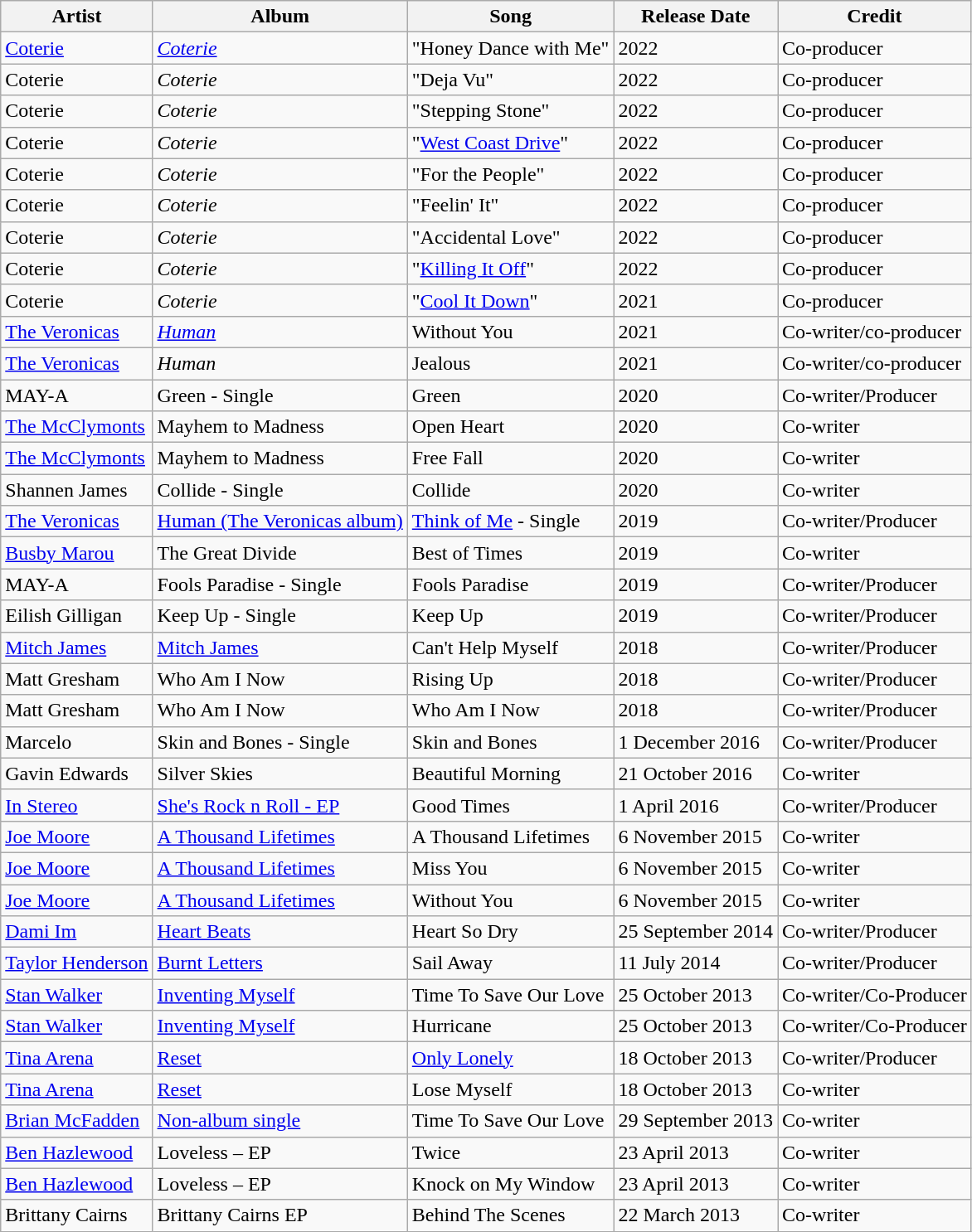<table class="wikitable">
<tr>
<th>Artist</th>
<th>Album</th>
<th>Song</th>
<th>Release Date</th>
<th>Credit</th>
</tr>
<tr>
<td><a href='#'>Coterie</a></td>
<td><em><a href='#'>Coterie</a></em></td>
<td>"Honey Dance with Me"</td>
<td>2022</td>
<td>Co-producer</td>
</tr>
<tr>
<td>Coterie</td>
<td><em>Coterie</em></td>
<td>"Deja Vu"</td>
<td>2022</td>
<td>Co-producer</td>
</tr>
<tr>
<td>Coterie</td>
<td><em>Coterie</em></td>
<td>"Stepping Stone"</td>
<td>2022</td>
<td>Co-producer</td>
</tr>
<tr>
<td>Coterie</td>
<td><em>Coterie</em></td>
<td>"<a href='#'>West Coast Drive</a>"</td>
<td>2022</td>
<td>Co-producer</td>
</tr>
<tr>
<td>Coterie</td>
<td><em>Coterie</em></td>
<td>"For the People"</td>
<td>2022</td>
<td>Co-producer</td>
</tr>
<tr>
<td>Coterie</td>
<td><em>Coterie</em></td>
<td>"Feelin' It"</td>
<td>2022</td>
<td>Co-producer</td>
</tr>
<tr>
<td>Coterie</td>
<td><em>Coterie</em></td>
<td>"Accidental Love"</td>
<td>2022</td>
<td>Co-producer</td>
</tr>
<tr>
<td>Coterie</td>
<td><em>Coterie</em></td>
<td>"<a href='#'>Killing It Off</a>"</td>
<td>2022</td>
<td>Co-producer</td>
</tr>
<tr>
<td>Coterie</td>
<td><em>Coterie</em></td>
<td>"<a href='#'>Cool It Down</a>"</td>
<td>2021</td>
<td>Co-producer</td>
</tr>
<tr>
<td><a href='#'>The Veronicas</a></td>
<td><em><a href='#'>Human</a></em></td>
<td>Without You</td>
<td>2021</td>
<td>Co-writer/co-producer</td>
</tr>
<tr>
<td><a href='#'>The Veronicas</a></td>
<td><em>Human</td>
<td>Jealous</td>
<td>2021</td>
<td>Co-writer/co-producer</td>
</tr>
<tr>
<td>MAY-A</td>
<td>Green - Single</td>
<td></em>Green<em></td>
<td>2020</td>
<td>Co-writer/Producer</td>
</tr>
<tr>
<td><a href='#'>The McClymonts</a></td>
<td>Mayhem to Madness</td>
<td></em>Open Heart<em></td>
<td>2020</td>
<td>Co-writer</td>
</tr>
<tr>
<td><a href='#'>The McClymonts</a></td>
<td>Mayhem to Madness</td>
<td></em>Free Fall<em></td>
<td>2020</td>
<td>Co-writer</td>
</tr>
<tr>
<td>Shannen James</td>
<td>Collide - Single</td>
<td></em>Collide<em></td>
<td>2020</td>
<td>Co-writer</td>
</tr>
<tr>
<td><a href='#'>The Veronicas</a></td>
<td><a href='#'>Human (The Veronicas album)</a></td>
<td><a href='#'>Think of Me</a> - Single</td>
<td>2019</td>
<td>Co-writer/Producer</td>
</tr>
<tr>
<td><a href='#'>Busby Marou</a></td>
<td The_Great_Divide_(Busby_Marou_album)>The Great Divide</td>
<td></em>Best of Times<em></td>
<td>2019</td>
<td>Co-writer</td>
</tr>
<tr>
<td>MAY-A</td>
<td>Fools Paradise - Single</td>
<td></em>Fools Paradise<em></td>
<td>2019</td>
<td>Co-writer/Producer</td>
</tr>
<tr>
<td>Eilish Gilligan</td>
<td>Keep Up - Single</td>
<td></em>Keep Up<em></td>
<td>2019</td>
<td>Co-writer/Producer</td>
</tr>
<tr>
<td><a href='#'>Mitch James</a></td>
<td><a href='#'>Mitch James</a></td>
<td></em>Can't Help Myself<em></td>
<td>2018</td>
<td>Co-writer/Producer</td>
</tr>
<tr>
<td>Matt Gresham</td>
<td>Who Am I Now</td>
<td></em>Rising Up<em></td>
<td>2018</td>
<td>Co-writer/Producer</td>
</tr>
<tr>
<td>Matt Gresham</td>
<td>Who Am I Now</td>
<td></em>Who Am I Now<em></td>
<td>2018</td>
<td>Co-writer/Producer</td>
</tr>
<tr>
<td>Marcelo</td>
<td>Skin and Bones - Single</td>
<td></em>Skin and Bones<em></td>
<td>1 December 2016</td>
<td>Co-writer/Producer</td>
</tr>
<tr>
<td>Gavin Edwards</td>
<td>Silver Skies</td>
<td></em>Beautiful Morning<em></td>
<td>21 October 2016</td>
<td>Co-writer</td>
</tr>
<tr>
<td><a href='#'>In Stereo</a></td>
<td><a href='#'>She's Rock n Roll - EP</a></td>
<td></em>Good Times<em></td>
<td>1 April 2016</td>
<td>Co-writer/Producer</td>
</tr>
<tr>
<td><a href='#'>Joe Moore</a></td>
<td><a href='#'>A Thousand Lifetimes</a></td>
<td></em>A Thousand Lifetimes<em></td>
<td>6 November 2015</td>
<td>Co-writer</td>
</tr>
<tr>
<td><a href='#'>Joe Moore</a></td>
<td><a href='#'>A Thousand Lifetimes</a></td>
<td></em>Miss You<em></td>
<td>6 November 2015</td>
<td>Co-writer</td>
</tr>
<tr>
<td><a href='#'>Joe Moore</a></td>
<td><a href='#'>A Thousand Lifetimes</a></td>
<td></em>Without You<em></td>
<td>6 November 2015</td>
<td>Co-writer</td>
</tr>
<tr>
<td><a href='#'>Dami Im</a></td>
<td><a href='#'>Heart Beats</a></td>
<td></em>Heart So Dry<em></td>
<td>25 September 2014</td>
<td>Co-writer/Producer</td>
</tr>
<tr>
<td><a href='#'>Taylor Henderson</a></td>
<td><a href='#'>Burnt Letters</a></td>
<td></em>Sail Away<em></td>
<td>11 July 2014</td>
<td>Co-writer/Producer</td>
</tr>
<tr>
<td><a href='#'>Stan Walker</a></td>
<td><a href='#'>Inventing Myself</a></td>
<td></em>Time To Save Our Love<em></td>
<td>25 October 2013</td>
<td>Co-writer/Co-Producer</td>
</tr>
<tr>
<td><a href='#'>Stan Walker</a></td>
<td><a href='#'>Inventing Myself</a></td>
<td></em>Hurricane<em></td>
<td>25 October 2013</td>
<td>Co-writer/Co-Producer</td>
</tr>
<tr>
<td><a href='#'>Tina Arena</a></td>
<td><a href='#'>Reset</a></td>
<td></em><a href='#'>Only Lonely</a><em></td>
<td>18 October 2013</td>
<td>Co-writer/Producer</td>
</tr>
<tr>
<td><a href='#'>Tina Arena</a></td>
<td><a href='#'>Reset</a></td>
<td></em>Lose Myself<em></td>
<td>18 October 2013</td>
<td>Co-writer</td>
</tr>
<tr>
<td><a href='#'>Brian McFadden</a></td>
<td><a href='#'>Non-album single</a></td>
<td></em>Time To Save Our Love<em></td>
<td>29 September 2013</td>
<td>Co-writer</td>
</tr>
<tr>
<td><a href='#'>Ben Hazlewood</a></td>
<td>Loveless – EP</td>
<td></em>Twice<em></td>
<td>23 April 2013</td>
<td>Co-writer</td>
</tr>
<tr>
<td><a href='#'>Ben Hazlewood</a></td>
<td>Loveless – EP</td>
<td></em>Knock on My Window<em></td>
<td>23 April 2013</td>
<td>Co-writer</td>
</tr>
<tr>
<td>Brittany Cairns</td>
<td>Brittany Cairns EP</td>
<td></em>Behind The Scenes<em></td>
<td>22 March 2013</td>
<td>Co-writer</td>
</tr>
</table>
